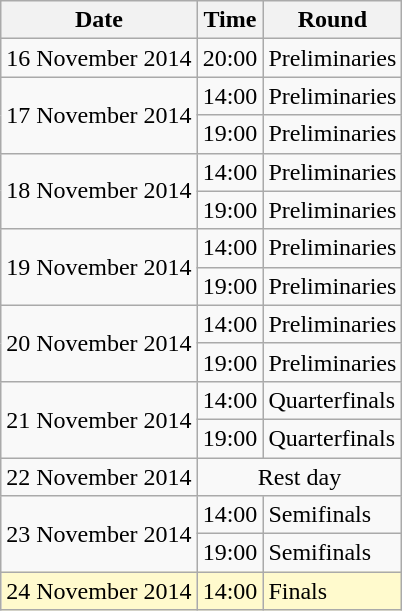<table class="wikitable">
<tr>
<th>Date</th>
<th>Time</th>
<th>Round</th>
</tr>
<tr>
<td>16 November 2014</td>
<td>20:00</td>
<td>Preliminaries</td>
</tr>
<tr>
<td rowspan=2>17 November 2014</td>
<td>14:00</td>
<td>Preliminaries</td>
</tr>
<tr>
<td>19:00</td>
<td>Preliminaries</td>
</tr>
<tr>
<td rowspan=2>18 November 2014</td>
<td>14:00</td>
<td>Preliminaries</td>
</tr>
<tr>
<td>19:00</td>
<td>Preliminaries</td>
</tr>
<tr>
<td rowspan=2>19 November 2014</td>
<td>14:00</td>
<td>Preliminaries</td>
</tr>
<tr>
<td>19:00</td>
<td>Preliminaries</td>
</tr>
<tr>
<td rowspan=2>20 November 2014</td>
<td>14:00</td>
<td>Preliminaries</td>
</tr>
<tr>
<td>19:00</td>
<td>Preliminaries</td>
</tr>
<tr>
<td rowspan=2>21 November 2014</td>
<td>14:00</td>
<td>Quarterfinals</td>
</tr>
<tr>
<td>19:00</td>
<td>Quarterfinals</td>
</tr>
<tr>
<td>22 November 2014</td>
<td colspan=2 align=center>Rest day</td>
</tr>
<tr>
<td rowspan=2>23 November 2014</td>
<td>14:00</td>
<td>Semifinals</td>
</tr>
<tr>
<td>19:00</td>
<td>Semifinals</td>
</tr>
<tr style=background:lemonchiffon>
<td>24 November 2014</td>
<td>14:00</td>
<td>Finals</td>
</tr>
</table>
